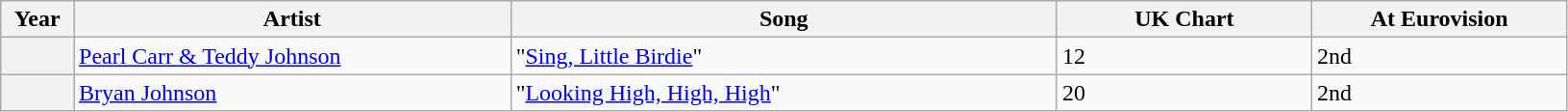<table class="wikitable sortable plainrowheaders" style="width:86%;">
<tr>
<th style="width:4%;">Year</th>
<th style="width:24%;">Artist</th>
<th style="width:30%;">Song</th>
<th style="width:14%;">UK Chart</th>
<th style="width:14%;">At Eurovision</th>
</tr>
<tr>
<th scope="row"></th>
<td><a href='#'>Pearl Carr & Teddy Johnson</a></td>
<td>"<a href='#'>Sing, Little Birdie</a>"</td>
<td>12</td>
<td>2nd</td>
</tr>
<tr>
<th scope="row"></th>
<td><a href='#'>Bryan Johnson</a></td>
<td>"<a href='#'>Looking High, High, High</a>"</td>
<td>20</td>
<td>2nd</td>
</tr>
</table>
